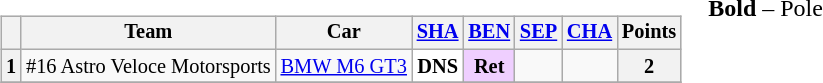<table>
<tr>
<td valign="top"><br><table class="wikitable" style="font-size:85%; text-align:center;">
<tr>
<th></th>
<th>Team</th>
<th>Car</th>
<th><a href='#'>SHA</a><br></th>
<th><a href='#'>BEN</a><br></th>
<th><a href='#'>SEP</a><br></th>
<th><a href='#'>CHA</a><br></th>
<th>Points</th>
</tr>
<tr>
<th>1</th>
<td align=left> #16 Astro Veloce Motorsports</td>
<td align=left><a href='#'>BMW M6 GT3</a></td>
<td style="background:#FFFFFF;"><strong>DNS</strong></td>
<td style="background:#EFCFFF;"><strong>Ret</strong></td>
<td></td>
<td></td>
<th>2</th>
</tr>
<tr>
</tr>
</table>
</td>
<td valign="top"><br>
<span><strong>Bold</strong> – Pole<br></span></td>
</tr>
</table>
